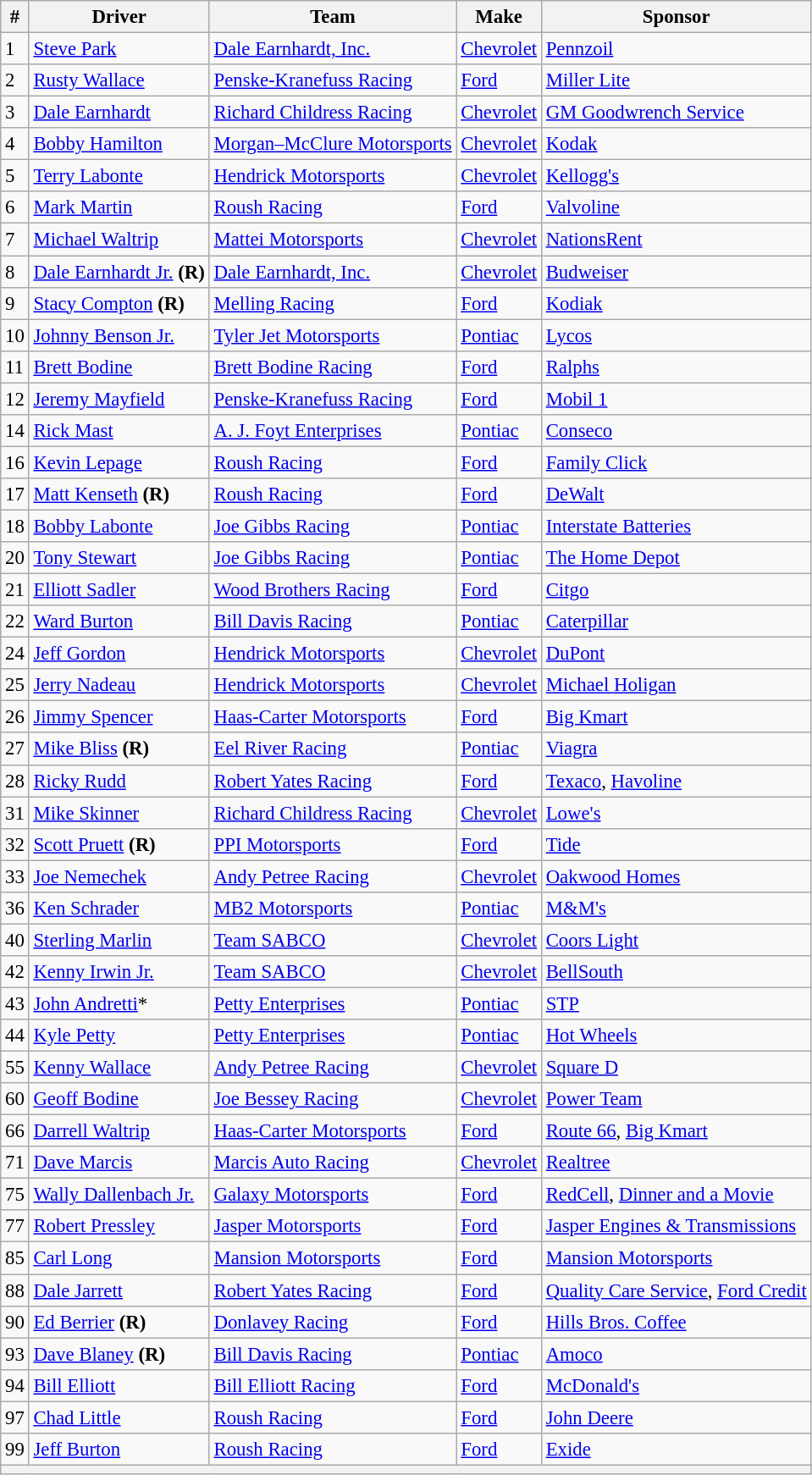<table class="wikitable" style="font-size:95%">
<tr>
<th>#</th>
<th>Driver</th>
<th>Team</th>
<th>Make</th>
<th>Sponsor</th>
</tr>
<tr>
<td>1</td>
<td><a href='#'>Steve Park</a></td>
<td><a href='#'>Dale Earnhardt, Inc.</a></td>
<td><a href='#'>Chevrolet</a></td>
<td><a href='#'>Pennzoil</a></td>
</tr>
<tr>
<td>2</td>
<td><a href='#'>Rusty Wallace</a></td>
<td><a href='#'>Penske-Kranefuss Racing</a></td>
<td><a href='#'>Ford</a></td>
<td><a href='#'>Miller Lite</a></td>
</tr>
<tr>
<td>3</td>
<td><a href='#'>Dale Earnhardt</a></td>
<td><a href='#'>Richard Childress Racing</a></td>
<td><a href='#'>Chevrolet</a></td>
<td><a href='#'>GM Goodwrench Service</a></td>
</tr>
<tr>
<td>4</td>
<td><a href='#'>Bobby Hamilton</a></td>
<td><a href='#'>Morgan–McClure Motorsports</a></td>
<td><a href='#'>Chevrolet</a></td>
<td><a href='#'>Kodak</a></td>
</tr>
<tr>
<td>5</td>
<td><a href='#'>Terry Labonte</a></td>
<td><a href='#'>Hendrick Motorsports</a></td>
<td><a href='#'>Chevrolet</a></td>
<td><a href='#'>Kellogg's</a></td>
</tr>
<tr>
<td>6</td>
<td><a href='#'>Mark Martin</a></td>
<td><a href='#'>Roush Racing</a></td>
<td><a href='#'>Ford</a></td>
<td><a href='#'>Valvoline</a></td>
</tr>
<tr>
<td>7</td>
<td><a href='#'>Michael Waltrip</a></td>
<td><a href='#'>Mattei Motorsports</a></td>
<td><a href='#'>Chevrolet</a></td>
<td><a href='#'>NationsRent</a></td>
</tr>
<tr>
<td>8</td>
<td><a href='#'>Dale Earnhardt Jr.</a> <strong>(R)</strong></td>
<td><a href='#'>Dale Earnhardt, Inc.</a></td>
<td><a href='#'>Chevrolet</a></td>
<td><a href='#'>Budweiser</a></td>
</tr>
<tr>
<td>9</td>
<td><a href='#'>Stacy Compton</a> <strong>(R)</strong></td>
<td><a href='#'>Melling Racing</a></td>
<td><a href='#'>Ford</a></td>
<td><a href='#'>Kodiak</a></td>
</tr>
<tr>
<td>10</td>
<td><a href='#'>Johnny Benson Jr.</a></td>
<td><a href='#'>Tyler Jet Motorsports</a></td>
<td><a href='#'>Pontiac</a></td>
<td><a href='#'>Lycos</a></td>
</tr>
<tr>
<td>11</td>
<td><a href='#'>Brett Bodine</a></td>
<td><a href='#'>Brett Bodine Racing</a></td>
<td><a href='#'>Ford</a></td>
<td><a href='#'>Ralphs</a></td>
</tr>
<tr>
<td>12</td>
<td><a href='#'>Jeremy Mayfield</a></td>
<td><a href='#'>Penske-Kranefuss Racing</a></td>
<td><a href='#'>Ford</a></td>
<td><a href='#'>Mobil 1</a></td>
</tr>
<tr>
<td>14</td>
<td><a href='#'>Rick Mast</a></td>
<td><a href='#'>A. J. Foyt Enterprises</a></td>
<td><a href='#'>Pontiac</a></td>
<td><a href='#'>Conseco</a></td>
</tr>
<tr>
<td>16</td>
<td><a href='#'>Kevin Lepage</a></td>
<td><a href='#'>Roush Racing</a></td>
<td><a href='#'>Ford</a></td>
<td><a href='#'>Family Click</a></td>
</tr>
<tr>
<td>17</td>
<td><a href='#'>Matt Kenseth</a> <strong>(R)</strong></td>
<td><a href='#'>Roush Racing</a></td>
<td><a href='#'>Ford</a></td>
<td><a href='#'>DeWalt</a></td>
</tr>
<tr>
<td>18</td>
<td><a href='#'>Bobby Labonte</a></td>
<td><a href='#'>Joe Gibbs Racing</a></td>
<td><a href='#'>Pontiac</a></td>
<td><a href='#'>Interstate Batteries</a></td>
</tr>
<tr>
<td>20</td>
<td><a href='#'>Tony Stewart</a></td>
<td><a href='#'>Joe Gibbs Racing</a></td>
<td><a href='#'>Pontiac</a></td>
<td><a href='#'>The Home Depot</a></td>
</tr>
<tr>
<td>21</td>
<td><a href='#'>Elliott Sadler</a></td>
<td><a href='#'>Wood Brothers Racing</a></td>
<td><a href='#'>Ford</a></td>
<td><a href='#'>Citgo</a></td>
</tr>
<tr>
<td>22</td>
<td><a href='#'>Ward Burton</a></td>
<td><a href='#'>Bill Davis Racing</a></td>
<td><a href='#'>Pontiac</a></td>
<td><a href='#'>Caterpillar</a></td>
</tr>
<tr>
<td>24</td>
<td><a href='#'>Jeff Gordon</a></td>
<td><a href='#'>Hendrick Motorsports</a></td>
<td><a href='#'>Chevrolet</a></td>
<td><a href='#'>DuPont</a></td>
</tr>
<tr>
<td>25</td>
<td><a href='#'>Jerry Nadeau</a></td>
<td><a href='#'>Hendrick Motorsports</a></td>
<td><a href='#'>Chevrolet</a></td>
<td><a href='#'>Michael Holigan</a></td>
</tr>
<tr>
<td>26</td>
<td><a href='#'>Jimmy Spencer</a></td>
<td><a href='#'>Haas-Carter Motorsports</a></td>
<td><a href='#'>Ford</a></td>
<td><a href='#'>Big Kmart</a></td>
</tr>
<tr>
<td>27</td>
<td><a href='#'>Mike Bliss</a> <strong>(R)</strong></td>
<td><a href='#'>Eel River Racing</a></td>
<td><a href='#'>Pontiac</a></td>
<td><a href='#'>Viagra</a></td>
</tr>
<tr>
<td>28</td>
<td><a href='#'>Ricky Rudd</a></td>
<td><a href='#'>Robert Yates Racing</a></td>
<td><a href='#'>Ford</a></td>
<td><a href='#'>Texaco</a>, <a href='#'>Havoline</a></td>
</tr>
<tr>
<td>31</td>
<td><a href='#'>Mike Skinner</a></td>
<td><a href='#'>Richard Childress Racing</a></td>
<td><a href='#'>Chevrolet</a></td>
<td><a href='#'>Lowe's</a></td>
</tr>
<tr>
<td>32</td>
<td><a href='#'>Scott Pruett</a> <strong>(R)</strong></td>
<td><a href='#'>PPI Motorsports</a></td>
<td><a href='#'>Ford</a></td>
<td><a href='#'>Tide</a></td>
</tr>
<tr>
<td>33</td>
<td><a href='#'>Joe Nemechek</a></td>
<td><a href='#'>Andy Petree Racing</a></td>
<td><a href='#'>Chevrolet</a></td>
<td><a href='#'>Oakwood Homes</a></td>
</tr>
<tr>
<td>36</td>
<td><a href='#'>Ken Schrader</a></td>
<td><a href='#'>MB2 Motorsports</a></td>
<td><a href='#'>Pontiac</a></td>
<td><a href='#'>M&M's</a></td>
</tr>
<tr>
<td>40</td>
<td><a href='#'>Sterling Marlin</a></td>
<td><a href='#'>Team SABCO</a></td>
<td><a href='#'>Chevrolet</a></td>
<td><a href='#'>Coors Light</a></td>
</tr>
<tr>
<td>42</td>
<td><a href='#'>Kenny Irwin Jr.</a></td>
<td><a href='#'>Team SABCO</a></td>
<td><a href='#'>Chevrolet</a></td>
<td><a href='#'>BellSouth</a></td>
</tr>
<tr>
<td>43</td>
<td><a href='#'>John Andretti</a>*</td>
<td><a href='#'>Petty Enterprises</a></td>
<td><a href='#'>Pontiac</a></td>
<td><a href='#'>STP</a></td>
</tr>
<tr>
<td>44</td>
<td><a href='#'>Kyle Petty</a></td>
<td><a href='#'>Petty Enterprises</a></td>
<td><a href='#'>Pontiac</a></td>
<td><a href='#'>Hot Wheels</a></td>
</tr>
<tr>
<td>55</td>
<td><a href='#'>Kenny Wallace</a></td>
<td><a href='#'>Andy Petree Racing</a></td>
<td><a href='#'>Chevrolet</a></td>
<td><a href='#'>Square D</a></td>
</tr>
<tr>
<td>60</td>
<td><a href='#'>Geoff Bodine</a></td>
<td><a href='#'>Joe Bessey Racing</a></td>
<td><a href='#'>Chevrolet</a></td>
<td><a href='#'>Power Team</a></td>
</tr>
<tr>
<td>66</td>
<td><a href='#'>Darrell Waltrip</a></td>
<td><a href='#'>Haas-Carter Motorsports</a></td>
<td><a href='#'>Ford</a></td>
<td><a href='#'>Route 66</a>, <a href='#'>Big Kmart</a></td>
</tr>
<tr>
<td>71</td>
<td><a href='#'>Dave Marcis</a></td>
<td><a href='#'>Marcis Auto Racing</a></td>
<td><a href='#'>Chevrolet</a></td>
<td><a href='#'>Realtree</a></td>
</tr>
<tr>
<td>75</td>
<td><a href='#'>Wally Dallenbach Jr.</a></td>
<td><a href='#'>Galaxy Motorsports</a></td>
<td><a href='#'>Ford</a></td>
<td><a href='#'>RedCell</a>, <a href='#'>Dinner and a Movie</a></td>
</tr>
<tr>
<td>77</td>
<td><a href='#'>Robert Pressley</a></td>
<td><a href='#'>Jasper Motorsports</a></td>
<td><a href='#'>Ford</a></td>
<td><a href='#'>Jasper Engines & Transmissions</a></td>
</tr>
<tr>
<td>85</td>
<td><a href='#'>Carl Long</a></td>
<td><a href='#'>Mansion Motorsports</a></td>
<td><a href='#'>Ford</a></td>
<td><a href='#'>Mansion Motorsports</a></td>
</tr>
<tr>
<td>88</td>
<td><a href='#'>Dale Jarrett</a></td>
<td><a href='#'>Robert Yates Racing</a></td>
<td><a href='#'>Ford</a></td>
<td><a href='#'>Quality Care Service</a>, <a href='#'>Ford Credit</a></td>
</tr>
<tr>
<td>90</td>
<td><a href='#'>Ed Berrier</a> <strong>(R)</strong></td>
<td><a href='#'>Donlavey Racing</a></td>
<td><a href='#'>Ford</a></td>
<td><a href='#'>Hills Bros. Coffee</a></td>
</tr>
<tr>
<td>93</td>
<td><a href='#'>Dave Blaney</a> <strong>(R)</strong></td>
<td><a href='#'>Bill Davis Racing</a></td>
<td><a href='#'>Pontiac</a></td>
<td><a href='#'>Amoco</a></td>
</tr>
<tr>
<td>94</td>
<td><a href='#'>Bill Elliott</a></td>
<td><a href='#'>Bill Elliott Racing</a></td>
<td><a href='#'>Ford</a></td>
<td><a href='#'>McDonald's</a></td>
</tr>
<tr>
<td>97</td>
<td><a href='#'>Chad Little</a></td>
<td><a href='#'>Roush Racing</a></td>
<td><a href='#'>Ford</a></td>
<td><a href='#'>John Deere</a></td>
</tr>
<tr>
<td>99</td>
<td><a href='#'>Jeff Burton</a></td>
<td><a href='#'>Roush Racing</a></td>
<td><a href='#'>Ford</a></td>
<td><a href='#'>Exide</a></td>
</tr>
<tr>
<th colspan="5"></th>
</tr>
</table>
